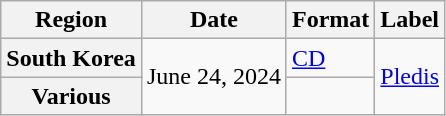<table class="wikitable plainrowheaders">
<tr>
<th scope="col">Region</th>
<th scope="col">Date</th>
<th scope="col">Format</th>
<th scope="col">Label</th>
</tr>
<tr>
<th scope="row">South Korea</th>
<td rowspan="2">June 24, 2024</td>
<td><a href='#'>CD</a></td>
<td rowspan="2"><a href='#'>Pledis</a></td>
</tr>
<tr>
<th scope="row">Various</th>
<td></td>
</tr>
</table>
